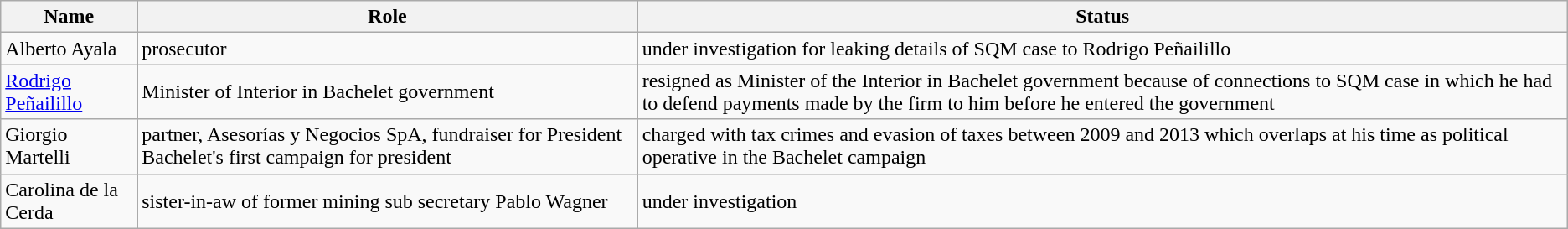<table class="wikitable">
<tr>
<th>Name</th>
<th>Role</th>
<th>Status</th>
</tr>
<tr>
<td>Alberto Ayala</td>
<td>prosecutor</td>
<td>under investigation for leaking details of SQM case to Rodrigo Peñailillo</td>
</tr>
<tr>
<td><a href='#'>Rodrigo Peñailillo</a></td>
<td>Minister of Interior in Bachelet government</td>
<td>resigned as Minister of the Interior in Bachelet government because of connections to SQM case in which he had to defend payments made by the firm to him before he entered the government</td>
</tr>
<tr>
<td>Giorgio Martelli</td>
<td>partner, Asesorías y Negocios SpA, fundraiser for President Bachelet's first campaign for president</td>
<td>charged with tax crimes and evasion of taxes between 2009 and 2013 which overlaps at his time as political operative in the Bachelet campaign</td>
</tr>
<tr>
<td>Carolina de la Cerda</td>
<td>sister-in-aw of former mining sub secretary Pablo Wagner</td>
<td>under investigation</td>
</tr>
</table>
